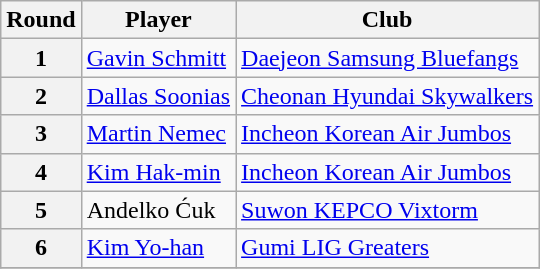<table class=wikitable>
<tr>
<th>Round</th>
<th>Player</th>
<th>Club</th>
</tr>
<tr>
<th>1</th>
<td> <a href='#'>Gavin Schmitt</a></td>
<td><a href='#'>Daejeon Samsung Bluefangs</a></td>
</tr>
<tr>
<th>2</th>
<td> <a href='#'>Dallas Soonias</a></td>
<td><a href='#'>Cheonan Hyundai Skywalkers</a></td>
</tr>
<tr>
<th>3</th>
<td> <a href='#'>Martin Nemec</a></td>
<td><a href='#'>Incheon Korean Air Jumbos</a></td>
</tr>
<tr>
<th>4</th>
<td> <a href='#'>Kim Hak-min</a></td>
<td><a href='#'>Incheon Korean Air Jumbos</a></td>
</tr>
<tr>
<th>5</th>
<td> Andelko Ćuk</td>
<td><a href='#'>Suwon KEPCO Vixtorm</a></td>
</tr>
<tr>
<th>6</th>
<td> <a href='#'>Kim Yo-han</a></td>
<td><a href='#'>Gumi LIG Greaters</a></td>
</tr>
<tr>
</tr>
</table>
